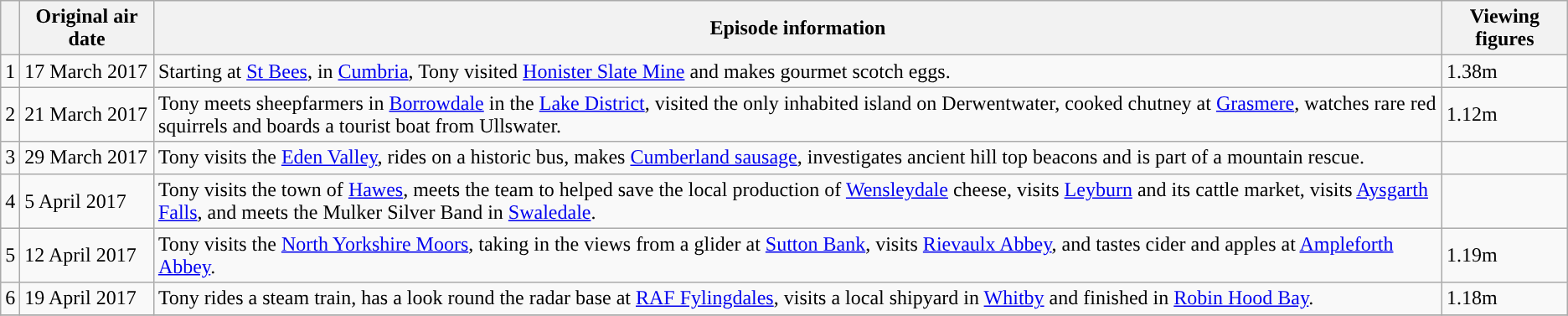<table class="wikitable sortable">
<tr>
<th></th>
<th>Original air date</th>
<th class="unsortable">Episode information</th>
<th>Viewing figures</th>
</tr>
<tr>
<td>1</td>
<td>17 March 2017</td>
<td>Starting at <a href='#'>St Bees</a>, in <a href='#'>Cumbria</a>, Tony visited <a href='#'>Honister Slate Mine</a> and makes gourmet scotch eggs.</td>
<td>1.38m</td>
</tr>
<tr>
<td>2</td>
<td>21 March 2017</td>
<td>Tony meets sheepfarmers in <a href='#'>Borrowdale</a> in the <a href='#'>Lake District</a>, visited the only inhabited island on Derwentwater, cooked chutney at <a href='#'>Grasmere</a>, watches rare red squirrels and boards a tourist boat from Ullswater.</td>
<td>1.12m</td>
</tr>
<tr>
<td>3</td>
<td>29 March 2017</td>
<td>Tony visits the <a href='#'>Eden Valley</a>, rides on a historic bus, makes <a href='#'>Cumberland sausage</a>, investigates ancient hill top beacons and is part of a mountain rescue.</td>
<td></td>
</tr>
<tr>
<td>4</td>
<td>5 April 2017</td>
<td>Tony visits the town of <a href='#'>Hawes</a>, meets the team to helped save the local production of <a href='#'>Wensleydale</a> cheese, visits <a href='#'>Leyburn</a> and its cattle market, visits <a href='#'>Aysgarth Falls</a>, and meets the Mulker Silver Band in <a href='#'>Swaledale</a>.</td>
<td></td>
</tr>
<tr>
<td>5</td>
<td>12 April 2017</td>
<td>Tony visits the <a href='#'>North Yorkshire Moors</a>, taking in the views from a glider at <a href='#'>Sutton Bank</a>, visits <a href='#'>Rievaulx Abbey</a>, and tastes cider and apples at <a href='#'>Ampleforth Abbey</a>.</td>
<td>1.19m</td>
</tr>
<tr>
<td>6</td>
<td>19 April 2017</td>
<td>Tony rides a steam train, has a look round the radar base at <a href='#'>RAF Fylingdales</a>, visits a local shipyard in <a href='#'>Whitby</a> and finished in <a href='#'>Robin Hood Bay</a>.</td>
<td>1.18m</td>
</tr>
<tr>
</tr>
</table>
